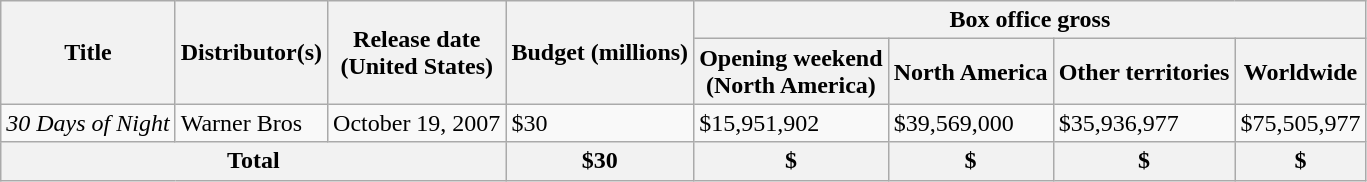<table class="wikitable sortable">
<tr>
<th rowspan="2">Title</th>
<th rowspan="2">Distributor(s)</th>
<th rowspan="2">Release date<br>(United States)</th>
<th rowspan="2">Budget (millions)</th>
<th colspan="4">Box office gross</th>
</tr>
<tr>
<th>Opening weekend<br>(North America)</th>
<th>North America</th>
<th>Other territories</th>
<th>Worldwide</th>
</tr>
<tr>
<td><em>30 Days of Night</em></td>
<td>Warner Bros</td>
<td>October 19, 2007</td>
<td>$30</td>
<td>$15,951,902</td>
<td>$39,569,000</td>
<td>$35,936,977</td>
<td>$75,505,977</td>
</tr>
<tr>
<th class="unsortable" colspan="3">Total</th>
<th>$30</th>
<th>$</th>
<th>$</th>
<th>$</th>
<th>$</th>
</tr>
</table>
